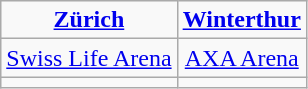<table class="wikitable" style="text-align:center;">
<tr>
<td><strong><a href='#'>Zürich</a></strong></td>
<td><strong><a href='#'>Winterthur</a></strong></td>
</tr>
<tr>
<td><a href='#'>Swiss Life Arena</a></td>
<td><a href='#'>AXA Arena</a></td>
</tr>
<tr>
<td></td>
<td></td>
</tr>
</table>
